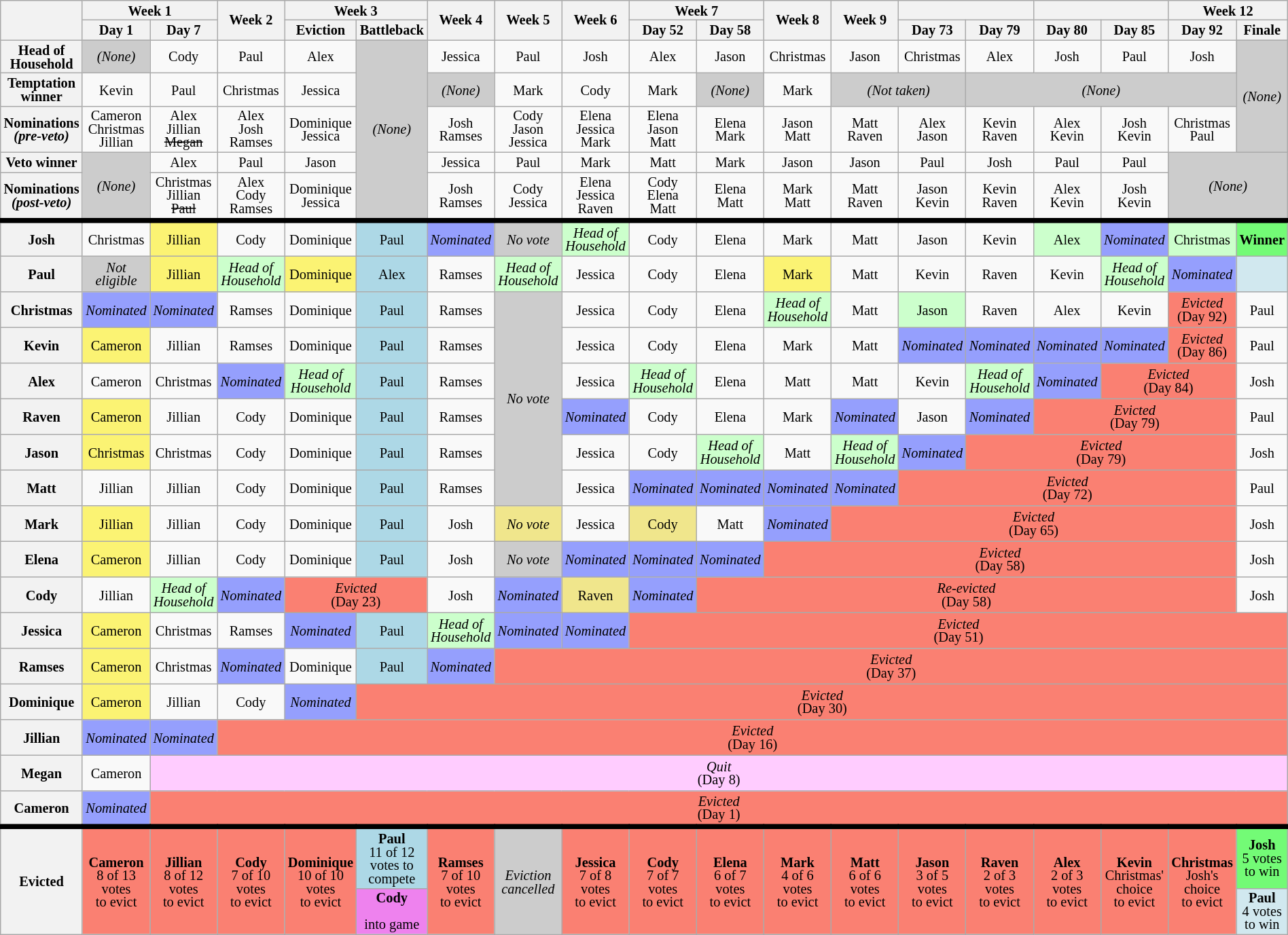<table class="wikitable" style="text-align:center; line-height:13px; font-size:85%; width:100%;">
<tr>
<th rowspan="2"></th>
<th scope="col" colspan="2" style="width:6%">Week 1</th>
<th scope="col" rowspan="2" style="width:6%">Week 2</th>
<th scope="col" colspan="2" style="width:6%">Week 3</th>
<th scope="col" rowspan="2" style="width:6%">Week 4</th>
<th scope="col" rowspan="2" style="width:6%">Week 5</th>
<th scope="col" rowspan="2" style="width:6%">Week 6</th>
<th scope="col" colspan="2" style="width:6%">Week 7</th>
<th scope="col" rowspan="2" style="width:6%">Week 8</th>
<th scope="col" rowspan="2" style="width:6%">Week 9</th>
<th scope="col" colspan="2" style="width:6%"></th>
<th scope="col" colspan="2" style="width:6%"></th>
<th scope="col" colspan="2" style="width:6%">Week 12</th>
</tr>
<tr>
<th style="width:6%;">Day 1</th>
<th style="width:6%;">Day 7</th>
<th style="width:6%;">Eviction</th>
<th style="width:6%;">Battleback</th>
<th style="width:6%;">Day 52</th>
<th style="width:6%;">Day 58</th>
<th style="width:6%;">Day 73</th>
<th style="width:6%;">Day 79</th>
<th style="width:6%;">Day 80</th>
<th style="width:6%;">Day 85</th>
<th style="width:6%;">Day 92</th>
<th style="width:6%;">Finale</th>
</tr>
<tr>
<th scope="row">Head of<br>Household</th>
<td rowspan="1" bgcolor=#ccc><em>(None)</em></td>
<td>Cody</td>
<td>Paul</td>
<td>Alex</td>
<td rowspan="5" bgcolor=#ccc><em>(None)</em></td>
<td>Jessica</td>
<td>Paul</td>
<td>Josh</td>
<td>Alex</td>
<td>Jason</td>
<td>Christmas</td>
<td>Jason</td>
<td>Christmas</td>
<td>Alex</td>
<td>Josh</td>
<td>Paul</td>
<td>Josh</td>
<td rowspan="3" bgcolor="#ccc"><em>(None)</em></td>
</tr>
<tr>
<th scope="row">Temptation<br>winner</th>
<td>Kevin</td>
<td>Paul</td>
<td>Christmas</td>
<td>Jessica</td>
<td bgcolor=#ccc><em>(None)</em></td>
<td>Mark</td>
<td>Cody</td>
<td>Mark</td>
<td bgcolor=#ccc><em>(None)</em></td>
<td>Mark</td>
<td colspan="2" bgcolor=#ccc><em>(Not taken)</em></td>
<td colspan="4" bgcolor=#ccc><em>(None)</em></td>
</tr>
<tr>
<th scope="row">Nominations<br><em>(pre-veto)</em></th>
<td>Cameron<br>Christmas<br>Jillian</td>
<td>Alex<br>Jillian<br><s>Megan</s></td>
<td>Alex<br>Josh<br>Ramses</td>
<td>Dominique<br>Jessica</td>
<td>Josh<br>Ramses</td>
<td>Cody<br>Jason<br>Jessica</td>
<td>Elena<br>Jessica<br>Mark</td>
<td>Elena<br>Jason<br>Matt</td>
<td>Elena<br>Mark</td>
<td>Jason<br>Matt</td>
<td>Matt<br>Raven</td>
<td>Alex<br>Jason</td>
<td>Kevin<br>Raven</td>
<td>Alex<br>Kevin</td>
<td>Josh<br>Kevin</td>
<td>Christmas<br>Paul</td>
</tr>
<tr>
<th scope="row">Veto winner</th>
<td rowspan="2" bgcolor=#ccc><em>(None)</em></td>
<td>Alex</td>
<td>Paul</td>
<td>Jason</td>
<td>Jessica</td>
<td>Paul</td>
<td>Mark</td>
<td>Matt</td>
<td>Mark</td>
<td>Jason</td>
<td>Jason</td>
<td>Paul</td>
<td>Josh</td>
<td>Paul</td>
<td>Paul</td>
<td rowspan="2" colspan="2" bgcolor=#ccc><em>(None)</em></td>
</tr>
<tr>
<th scope="row">Nominations<br><em>(post-veto)</em></th>
<td>Christmas<br> Jillian<br><s>Paul</s></td>
<td>Alex<br> Cody<br>Ramses</td>
<td>Dominique <br> Jessica</td>
<td>Josh<br>Ramses</td>
<td>Cody<br>Jessica</td>
<td>Elena<br>Jessica<br>Raven</td>
<td>Cody<br>Elena<br>Matt</td>
<td>Elena<br>Matt</td>
<td>Mark<br>Matt</td>
<td>Matt<br>Raven</td>
<td>Jason<br>Kevin</td>
<td>Kevin<br>Raven</td>
<td>Alex<br>Kevin</td>
<td>Josh<br>Kevin</td>
</tr>
<tr style="border-top:5px solid; height:35px"">
<th scope="row">Josh</th>
<td>Christmas</td>
<td style="background:#FBF373">Jillian</td>
<td>Cody</td>
<td>Dominique</td>
<td style="background:lightblue">Paul</td>
<td style="background:#959ffd"><em>Nominated</em></td>
<td style="background:#ccc"><em>No vote</em></td>
<td style="background:#cfc"><em>Head of<br>Household</em></td>
<td>Cody</td>
<td>Elena</td>
<td>Mark</td>
<td>Matt</td>
<td>Jason</td>
<td>Kevin</td>
<td style="background:#cfc">Alex</td>
<td style="background:#959ffd"><em>Nominated</em></td>
<td style="background:#cfc">Christmas</td>
<td style="background:#73FB76"><strong>Winner</strong></td>
</tr>
<tr style="height:35px">
<th scope="row">Paul</th>
<td style="background:#CCCCCC"><em>Not<br>eligible</em></td>
<td style="background:#FBF373">Jillian</td>
<td style="background:#cfc"><em>Head of<br>Household</em></td>
<td style="background:#FBF373">Dominique</td>
<td style="background:lightblue">Alex</td>
<td>Ramses</td>
<td style="background:#cfc"><em>Head of<br>Household</em></td>
<td>Jessica</td>
<td>Cody</td>
<td>Elena</td>
<td style="background:#FBF373">Mark</td>
<td>Matt</td>
<td>Kevin</td>
<td>Raven</td>
<td>Kevin</td>
<td style="background:#cfc"><em>Head of<br>Household</em></td>
<td style="background:#959ffd"><em>Nominated</em></td>
<td style="background:#D1E8EF"></td>
</tr>
<tr style="height:35px">
<th scope="row">Christmas</th>
<td style="background:#959ffd"><em>Nominated</em></td>
<td style="background:#959ffd"><em>Nominated</em></td>
<td>Ramses</td>
<td>Dominique</td>
<td style="background:lightblue">Paul</td>
<td>Ramses</td>
<td rowspan="6" style="background:#ccc"><em>No vote</em></td>
<td>Jessica</td>
<td>Cody</td>
<td>Elena</td>
<td style="background:#cfc"><em>Head of<br>Household</em></td>
<td>Matt</td>
<td style="background:#cfc">Jason</td>
<td>Raven</td>
<td>Alex</td>
<td>Kevin</td>
<td style="background:salmon"><em>Evicted</em><br>(Day 92)</td>
<td>Paul</td>
</tr>
<tr style="height:35px">
<th scope="row">Kevin</th>
<td style="background:#FBF373">Cameron</td>
<td>Jillian</td>
<td>Ramses</td>
<td>Dominique</td>
<td style="background:lightblue">Paul</td>
<td>Ramses</td>
<td>Jessica</td>
<td>Cody</td>
<td>Elena</td>
<td>Mark</td>
<td>Matt</td>
<td style="background:#959ffd"><em>Nominated</em></td>
<td style="background:#959ffd"><em>Nominated</em></td>
<td style="background:#959ffd"><em>Nominated</em></td>
<td style="background:#959ffd"><em>Nominated</em></td>
<td style="background:salmon"><em>Evicted</em><br>(Day 86)</td>
<td>Paul</td>
</tr>
<tr style="height:35px">
<th scope="row">Alex</th>
<td>Cameron</td>
<td>Christmas</td>
<td style="background:#959ffd"><em>Nominated</em></td>
<td style="background:#cfc"><em>Head of<br>Household</em></td>
<td style="background:lightblue">Paul</td>
<td>Ramses</td>
<td>Jessica</td>
<td style="background:#cfc"><em>Head of<br>Household</em></td>
<td>Elena</td>
<td>Matt</td>
<td>Matt</td>
<td>Kevin</td>
<td style="background:#cfc"><em>Head of<br>Household</em></td>
<td style="background:#959ffd"><em>Nominated</em></td>
<td colspan="2" style="background:salmon"><em>Evicted</em><br>(Day 84)</td>
<td>Josh</td>
</tr>
<tr style="height:35px">
<th scope="row">Raven</th>
<td style="background:#FBF373">Cameron</td>
<td>Jillian</td>
<td>Cody</td>
<td>Dominique</td>
<td style="background:lightblue">Paul</td>
<td>Ramses</td>
<td style="background:#959ffd"><em>Nominated</em></td>
<td>Cody</td>
<td>Elena</td>
<td>Mark</td>
<td style="background:#959ffd"><em>Nominated</em></td>
<td>Jason</td>
<td style="background:#959ffd"><em>Nominated</em></td>
<td colspan="3" style="background:salmon"><em>Evicted</em><br>(Day 79)</td>
<td>Paul</td>
</tr>
<tr style="height:35px">
<th scope="row">Jason</th>
<td style="background:#FBF373">Christmas</td>
<td>Christmas</td>
<td>Cody</td>
<td>Dominique</td>
<td style="background:lightblue">Paul</td>
<td>Ramses</td>
<td>Jessica</td>
<td>Cody</td>
<td style="background:#cfc"><em>Head of<br>Household</em></td>
<td>Matt</td>
<td style="background:#cfc"><em>Head of<br>Household</em></td>
<td style="background:#959ffd"><em>Nominated</em></td>
<td colspan="4" style="background:salmon"><em>Evicted</em><br>(Day 79)</td>
<td>Josh</td>
</tr>
<tr style="height:35px">
<th scope="row">Matt</th>
<td>Jillian</td>
<td>Jillian</td>
<td>Cody</td>
<td>Dominique</td>
<td style="background:lightblue">Paul</td>
<td>Ramses</td>
<td>Jessica</td>
<td style="background:#959ffd"><em>Nominated</em></td>
<td style="background:#959ffd"><em>Nominated</em></td>
<td style="background:#959ffd"><em>Nominated</em></td>
<td style="background:#959ffd"><em>Nominated</em></td>
<td colspan="5" style="background:salmon"><em>Evicted</em><br>(Day 72)</td>
<td>Paul</td>
</tr>
<tr style="height:35px">
<th scope="row">Mark</th>
<td style="background:#FBF373">Jillian</td>
<td>Jillian</td>
<td>Cody</td>
<td>Dominique</td>
<td style="background:lightblue">Paul</td>
<td>Josh</td>
<td style="background:#F0E68C"><em>No vote</em></td>
<td>Jessica</td>
<td style="background:#F0E68C">Cody</td>
<td>Matt</td>
<td style="background:#959ffd"><em>Nominated</em></td>
<td colspan="6" style="background:salmon"><em>Evicted</em><br>(Day 65)</td>
<td>Josh</td>
</tr>
<tr style="height:35px">
<th scope="row">Elena</th>
<td style="background:#FBF373">Cameron</td>
<td>Jillian</td>
<td>Cody</td>
<td>Dominique</td>
<td style="background:lightblue">Paul</td>
<td>Josh</td>
<td style="background:#ccc"><em>No vote</em></td>
<td style="background:#959ffd"><em>Nominated</em></td>
<td style="background:#959ffd"><em>Nominated</em></td>
<td style="background:#959ffd"><em>Nominated</em></td>
<td colspan="7" style="background:salmon"><em>Evicted</em><br>(Day 58)</td>
<td>Josh</td>
</tr>
<tr style="height:35px">
<th scope="row">Cody</th>
<td>Jillian</td>
<td style="background:#cfc"><em>Head of<br>Household</em></td>
<td style="background:#959ffd"><em>Nominated</em></td>
<td colspan="2" style="background:salmon"><em>Evicted</em><br>(Day 23)</td>
<td>Josh</td>
<td style="background:#959ffd"><em>Nominated</em></td>
<td style="background:#F0E68C">Raven</td>
<td style="background:#959ffd"><em>Nominated</em></td>
<td colspan="8" style="background:salmon"><em>Re-evicted</em><br>(Day 58)</td>
<td>Josh</td>
</tr>
<tr style="height:35px">
<th scope="row">Jessica</th>
<td style="background:#FBF373">Cameron</td>
<td>Christmas</td>
<td>Ramses</td>
<td style="background:#959ffd"><em>Nominated</em></td>
<td style="background:lightblue">Paul</td>
<td style="background:#cfc"><em>Head of<br>Household</em></td>
<td style="background:#959ffd"><em>Nominated</em></td>
<td style="background:#959ffd"><em>Nominated</em></td>
<td colspan="10" style="background:salmon"><em>Evicted</em><br>(Day 51)</td>
</tr>
<tr style="height:35px">
<th scope="row">Ramses</th>
<td style="background:#FBF373">Cameron</td>
<td>Christmas</td>
<td style="background:#959ffd"><em>Nominated</em></td>
<td>Dominique</td>
<td style="background:lightblue">Paul</td>
<td style="background:#959ffd"><em>Nominated</em></td>
<td colspan="12" style="background:salmon"><em>Evicted</em><br>(Day 37)</td>
</tr>
<tr style="height:35px">
<th scope="row">Dominique</th>
<td style="background:#FBF373">Cameron</td>
<td>Jillian</td>
<td>Cody</td>
<td style="background:#959ffd"><em>Nominated</em></td>
<td colspan="14" style="background:salmon"><em>Evicted</em><br>(Day 30)</td>
</tr>
<tr style="height:35px">
<th scope="row">Jillian</th>
<td style="background:#959ffd"><em>Nominated</em></td>
<td style="background:#959ffd"><em>Nominated</em></td>
<td colspan="16" style="background:salmon"><em>Evicted</em><br>(Day 16)</td>
</tr>
<tr style="height:35px">
<th scope="row">Megan</th>
<td>Cameron</td>
<td colspan="17" style="background:#fcf"><em>Quit</em><br>(Day 8)</td>
</tr>
<tr style="height:35px">
<th scope="row">Cameron</th>
<td style="background:#959ffd"><em>Nominated</em></td>
<td colspan="17" style="background:salmon"><em>Evicted</em><br>(Day 1)</td>
</tr>
<tr style="border-top:5px solid">
<th rowspan="2">Evicted</th>
<td style="background:salmon" rowspan="2"><strong>Cameron</strong><br>8 of 13<br>votes<br>to evict</td>
<td style="background:salmon" rowspan="2"><strong>Jillian</strong><br>8 of 12<br>votes<br>to evict</td>
<td style="background:salmon" rowspan="2"><strong>Cody</strong><br>7 of 10<br>votes<br>to evict</td>
<td style="background:salmon" rowspan="2"><strong>Dominique</strong><br>10 of 10<br>votes<br>to evict</td>
<td style="background:lightblue"><strong>Paul</strong><br>11 of 12<br>votes to<br>compete</td>
<td style="background:salmon" rowspan="2"><strong>Ramses</strong><br>7 of 10<br>votes<br>to evict</td>
<td style="background:#ccc" rowspan="2"><em>Eviction<br>cancelled</em></td>
<td style="background:salmon" rowspan="2"><strong>Jessica</strong><br>7 of 8<br>votes<br>to evict</td>
<td style="background:salmon" rowspan="2"><strong>Cody</strong><br>7 of 7<br>votes<br>to evict</td>
<td style="background:salmon" rowspan="2"><strong>Elena</strong><br>6 of 7<br>votes<br>to evict</td>
<td style="background:salmon" rowspan="2"><strong>Mark</strong><br>4 of 6<br>votes<br>to evict</td>
<td style="background:salmon" rowspan="2"><strong>Matt</strong><br>6 of 6<br>votes<br>to evict</td>
<td style="background:salmon" rowspan="2"><strong>Jason</strong><br>3 of 5<br>votes<br>to evict</td>
<td style="background:salmon" rowspan="2"><strong>Raven</strong><br>2 of 3<br>votes<br>to evict</td>
<td style="background:salmon" rowspan="2"><strong>Alex</strong><br>2 of 3<br>votes<br>to evict</td>
<td style="background:salmon" rowspan="2"><strong>Kevin</strong><br>Christmas'<br> choice<br>to evict</td>
<td style="background:salmon" rowspan="2"><strong>Christmas</strong><br>Josh's<br> choice<br>to evict</td>
<td style="background:#73FB76"><strong>Josh</strong><br>5 votes<br>to win</td>
</tr>
<tr>
<td style="background:violet"><strong>Cody</strong><br><br>into game</td>
<td style="background:#D1E8EF"><strong>Paul</strong><br>4 votes<br>to win</td>
</tr>
</table>
